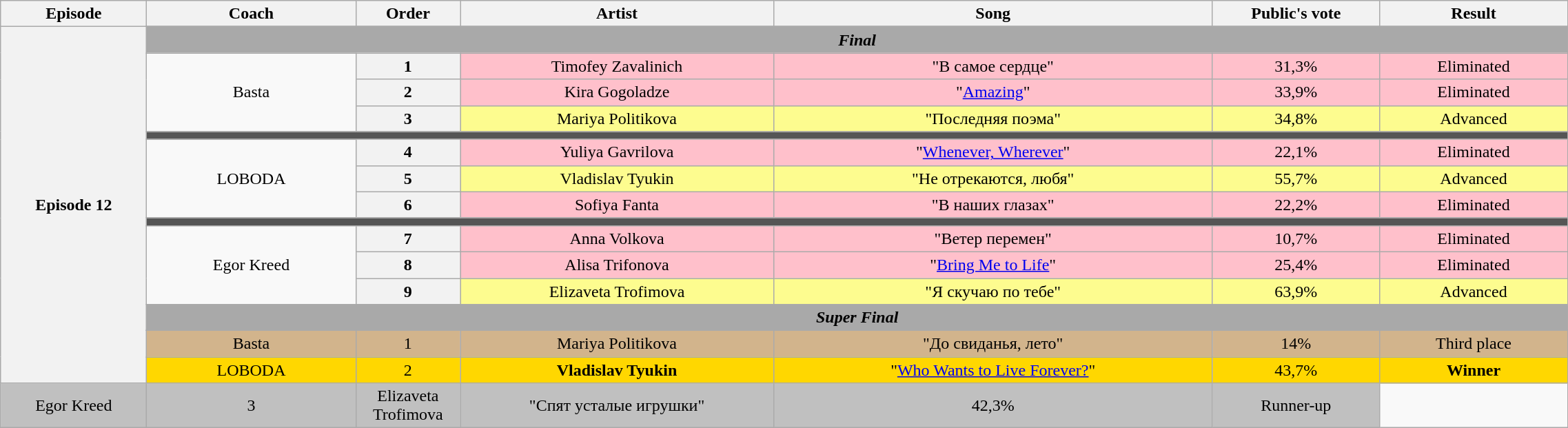<table class="wikitable" style="text-align:center; width:120%;">
<tr>
<th style="width:07%;">Episode</th>
<th style="width:10%;">Coach</th>
<th style="width:05%;">Order</th>
<th style="width:15%;">Artist</th>
<th style="width:21%;">Song</th>
<th style="width:08%;">Public's vote</th>
<th style="width:09%;">Result</th>
</tr>
<tr>
<th rowspan=17 scope="row">Episode 12 <br> </th>
</tr>
<tr>
<td colspan=6 style = "background: darkgray"><strong><em>Final</em></strong></td>
</tr>
<tr>
<td rowspan=3>Basta</td>
<th>1</th>
<td style="background:pink;">Timofey Zavalinich</td>
<td style="background:pink;">"В самое сердце"</td>
<td style="background:pink;">31,3%</td>
<td style="background:pink;">Eliminated</td>
</tr>
<tr>
<th>2</th>
<td style="background:pink;">Kira Gogoladze</td>
<td style="background:pink;">"<a href='#'>Amazing</a>"</td>
<td style="background:pink;">33,9%</td>
<td style="background:pink;">Eliminated</td>
</tr>
<tr>
<th>3</th>
<td style="background:#fdfc8f;">Mariya Politikova</td>
<td style="background:#fdfc8f;">"Последняя поэма"</td>
<td style="background:#fdfc8f;">34,8%</td>
<td style="background:#fdfc8f;">Advanced</td>
</tr>
<tr>
<td colspan=6 style="background:#555555;"></td>
</tr>
<tr>
<td rowspan=3>LOBODA</td>
<th>4</th>
<td style="background:pink;">Yuliya Gavrilova</td>
<td style="background:pink;">"<a href='#'>Whenever, Wherever</a>"</td>
<td style="background:pink;">22,1%</td>
<td style="background:pink;">Eliminated</td>
</tr>
<tr>
<th>5</th>
<td style="background:#fdfc8f;">Vladislav Tyukin</td>
<td style="background:#fdfc8f;">"Не отрекаются, любя"</td>
<td style="background:#fdfc8f;">55,7%</td>
<td style="background:#fdfc8f;">Advanced</td>
</tr>
<tr>
<th>6</th>
<td style="background:pink;">Sofiya Fanta</td>
<td style="background:pink;">"В наших глазах"</td>
<td style="background:pink;">22,2%</td>
<td style="background:pink;">Eliminated</td>
</tr>
<tr>
<td colspan=6 style="background:#555555;"></td>
</tr>
<tr>
<td rowspan=3>Egor Kreed</td>
<th>7</th>
<td style="background:pink;">Anna Volkova</td>
<td style="background:pink;">"Ветер перемен"</td>
<td style="background:pink;">10,7%</td>
<td style="background:pink;">Eliminated</td>
</tr>
<tr>
<th>8</th>
<td style="background:pink;">Alisa Trifonova</td>
<td style="background:pink;">"<a href='#'>Bring Me to Life</a>"</td>
<td style="background:pink;">25,4%</td>
<td style="background:pink;">Eliminated</td>
</tr>
<tr>
<th>9</th>
<td style="background:#fdfc8f;">Elizaveta Trofimova</td>
<td style="background:#fdfc8f;">"Я скучаю по тебе"</td>
<td style="background:#fdfc8f;">63,9%</td>
<td style="background:#fdfc8f;">Advanced</td>
</tr>
<tr>
<td colspan = 6 style = "background: darkgray"><strong><em>Super Final</em></strong></td>
</tr>
<tr>
</tr>
<tr bgcolor="tan">
<td>Basta</td>
<td>1</td>
<td>Mariya Politikova</td>
<td>"До свиданья, лето"</td>
<td>14%</td>
<td>Third place</td>
</tr>
<tr bgcolor="gold">
<td>LOBODA</td>
<td>2</td>
<td><strong>Vladislav Tyukin</strong></td>
<td>"<a href='#'>Who Wants to Live Forever?</a>"</td>
<td>43,7%</td>
<td><strong>Winner</strong></td>
</tr>
<tr bgcolor="silver">
<td>Egor Kreed</td>
<td>3</td>
<td>Elizaveta Trofimova</td>
<td>"Спят усталые игрушки"</td>
<td>42,3%</td>
<td>Runner-up</td>
</tr>
</table>
